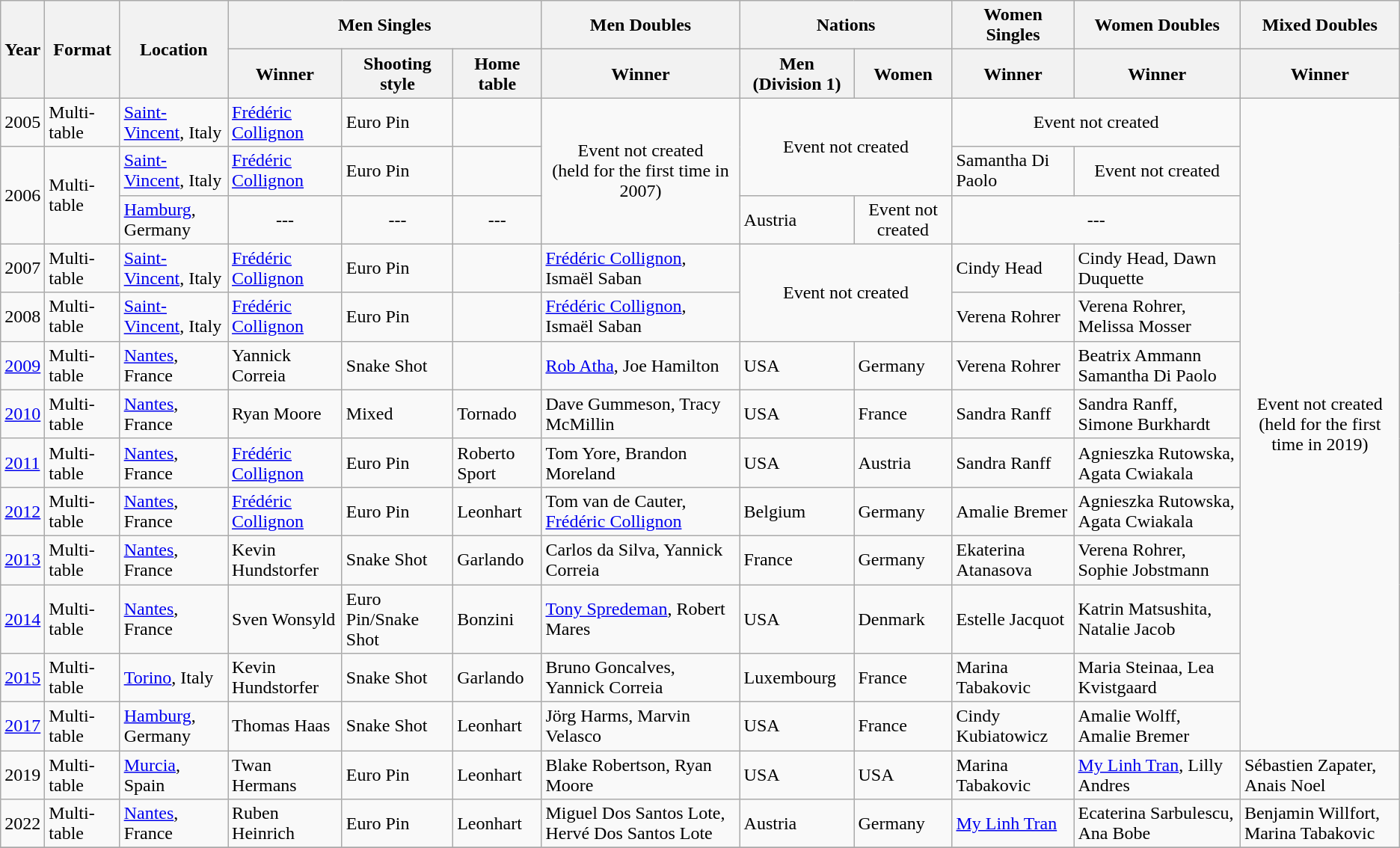<table class="wikitable sortable">
<tr>
<th rowspan=2>Year</th>
<th rowspan=2>Format</th>
<th rowspan=2>Location</th>
<th colspan=3>Men Singles</th>
<th colspan=1>Men Doubles</th>
<th colspan=2>Nations</th>
<th colspan=1>Women Singles</th>
<th colspan=1>Women Doubles</th>
<th colspan=1>Mixed Doubles</th>
</tr>
<tr>
<th>Winner</th>
<th>Shooting style</th>
<th>Home table</th>
<th>Winner</th>
<th>Men (Division 1)</th>
<th>Women</th>
<th>Winner</th>
<th>Winner</th>
<th>Winner</th>
</tr>
<tr>
<td>2005</td>
<td>Multi-table</td>
<td><a href='#'>Saint-Vincent</a>, Italy</td>
<td> <a href='#'>Frédéric Collignon</a></td>
<td>Euro Pin</td>
<td></td>
<td align=center rowspan=3 colspan=1>Event not created<br>(held for the first time in 2007)</td>
<td align=center rowspan=2 colspan=2>Event not created</td>
<td align=center rowspan=1 colspan=2>Event not created</td>
<td align=center rowspan=13 colspan=1>Event not created<br>(held for the first time in 2019)</td>
</tr>
<tr>
<td rowspan=2>2006</td>
<td rowspan=2>Multi-table</td>
<td><a href='#'>Saint-Vincent</a>, Italy</td>
<td> <a href='#'>Frédéric Collignon</a></td>
<td>Euro Pin</td>
<td></td>
<td> Samantha Di Paolo</td>
<td align=center rowspan=1 colspan=1>Event not created</td>
</tr>
<tr>
<td><a href='#'>Hamburg</a>, Germany</td>
<td align=center>---</td>
<td align=center>---</td>
<td align=center>---</td>
<td> Austria</td>
<td align=center>Event not created</td>
<td colspan=2 align=center>---</td>
</tr>
<tr>
<td>2007</td>
<td>Multi-table</td>
<td><a href='#'>Saint-Vincent</a>, Italy</td>
<td> <a href='#'>Frédéric Collignon</a></td>
<td>Euro Pin</td>
<td></td>
<td> <a href='#'>Frédéric Collignon</a>,  Ismaël Saban</td>
<td colspan=2 rowspan=2 align=center>Event not created</td>
<td> Cindy Head</td>
<td> Cindy Head,  Dawn Duquette</td>
</tr>
<tr>
<td>2008</td>
<td>Multi-table</td>
<td><a href='#'>Saint-Vincent</a>, Italy</td>
<td> <a href='#'>Frédéric Collignon</a></td>
<td>Euro Pin</td>
<td></td>
<td> <a href='#'>Frédéric Collignon</a>,  Ismaël Saban</td>
<td> Verena Rohrer</td>
<td> Verena Rohrer,  Melissa Mosser</td>
</tr>
<tr>
<td><a href='#'>2009</a></td>
<td>Multi-table</td>
<td><a href='#'>Nantes</a>, France</td>
<td> Yannick Correia</td>
<td>Snake Shot</td>
<td></td>
<td> <a href='#'>Rob Atha</a>,  Joe Hamilton</td>
<td> USA</td>
<td> Germany</td>
<td> Verena Rohrer</td>
<td> Beatrix Ammann  Samantha Di Paolo</td>
</tr>
<tr>
<td><a href='#'>2010</a></td>
<td>Multi-table</td>
<td><a href='#'>Nantes</a>, France</td>
<td> Ryan Moore</td>
<td>Mixed</td>
<td>Tornado</td>
<td> Dave Gummeson,  Tracy McMillin</td>
<td> USA</td>
<td> France</td>
<td> Sandra Ranff</td>
<td> Sandra Ranff,  Simone Burkhardt</td>
</tr>
<tr>
<td><a href='#'>2011</a></td>
<td>Multi-table</td>
<td><a href='#'>Nantes</a>, France</td>
<td> <a href='#'>Frédéric Collignon</a></td>
<td>Euro Pin</td>
<td>Roberto Sport</td>
<td> Tom Yore,  Brandon Moreland</td>
<td> USA</td>
<td> Austria</td>
<td> Sandra Ranff</td>
<td> Agnieszka Rutowska,  Agata Cwiakala</td>
</tr>
<tr>
<td><a href='#'>2012</a></td>
<td>Multi-table</td>
<td><a href='#'>Nantes</a>, France</td>
<td> <a href='#'>Frédéric Collignon</a></td>
<td>Euro Pin</td>
<td>Leonhart</td>
<td> Tom van de Cauter,  <a href='#'>Frédéric Collignon</a></td>
<td> Belgium</td>
<td> Germany</td>
<td> Amalie Bremer</td>
<td> Agnieszka Rutowska,  Agata Cwiakala</td>
</tr>
<tr>
<td><a href='#'>2013</a></td>
<td>Multi-table</td>
<td><a href='#'>Nantes</a>, France</td>
<td> Kevin Hundstorfer</td>
<td>Snake Shot</td>
<td>Garlando</td>
<td> Carlos da Silva,  Yannick Correia</td>
<td> France</td>
<td> Germany</td>
<td> Ekaterina Atanasova</td>
<td> Verena Rohrer,  Sophie Jobstmann</td>
</tr>
<tr>
<td><a href='#'>2014</a></td>
<td>Multi-table</td>
<td><a href='#'>Nantes</a>, France</td>
<td> Sven Wonsyld</td>
<td>Euro Pin/Snake Shot</td>
<td>Bonzini</td>
<td> <a href='#'>Tony Spredeman</a>,  Robert Mares</td>
<td> USA</td>
<td> Denmark</td>
<td> Estelle Jacquot</td>
<td> Katrin Matsushita,  Natalie Jacob</td>
</tr>
<tr>
<td><a href='#'>2015</a></td>
<td>Multi-table</td>
<td><a href='#'>Torino</a>, Italy</td>
<td> Kevin Hundstorfer</td>
<td>Snake Shot</td>
<td>Garlando</td>
<td> Bruno Goncalves,  Yannick Correia</td>
<td> Luxembourg</td>
<td> France</td>
<td> Marina Tabakovic</td>
<td> Maria Steinaa,  Lea Kvistgaard</td>
</tr>
<tr>
<td><a href='#'>2017</a></td>
<td>Multi-table</td>
<td><a href='#'>Hamburg</a>, Germany</td>
<td> Thomas Haas</td>
<td>Snake Shot</td>
<td>Leonhart</td>
<td> Jörg Harms,  Marvin Velasco</td>
<td> USA</td>
<td> France</td>
<td> Cindy Kubiatowicz</td>
<td> Amalie Wolff,  Amalie Bremer</td>
</tr>
<tr>
<td>2019</td>
<td>Multi-table</td>
<td><a href='#'>Murcia</a>, Spain</td>
<td> Twan Hermans</td>
<td>Euro Pin</td>
<td>Leonhart</td>
<td> Blake Robertson,  Ryan Moore</td>
<td> USA</td>
<td> USA</td>
<td> Marina Tabakovic</td>
<td> <a href='#'>My Linh Tran</a>,  Lilly Andres</td>
<td> Sébastien Zapater,  Anais Noel</td>
</tr>
<tr>
<td>2022</td>
<td>Multi-table</td>
<td><a href='#'>Nantes</a>, France</td>
<td> Ruben Heinrich</td>
<td>Euro Pin</td>
<td>Leonhart</td>
<td> Miguel Dos Santos Lote,  Hervé Dos Santos Lote</td>
<td> Austria</td>
<td> Germany</td>
<td> <a href='#'>My Linh Tran</a></td>
<td> Ecaterina Sarbulescu,  Ana Bobe</td>
<td> Benjamin Willfort,  Marina Tabakovic</td>
</tr>
<tr>
</tr>
</table>
